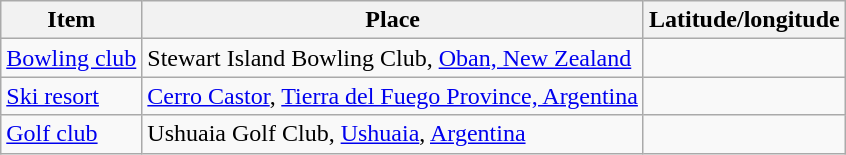<table class="wikitable"  font-size:95%;">
<tr>
<th>Item</th>
<th>Place</th>
<th>Latitude/longitude</th>
</tr>
<tr>
<td><a href='#'>Bowling club</a></td>
<td>Stewart Island Bowling Club, <a href='#'>Oban, New Zealand</a></td>
<td></td>
</tr>
<tr>
<td><a href='#'>Ski resort</a></td>
<td><a href='#'>Cerro Castor</a>, <a href='#'>Tierra del Fuego Province, Argentina</a></td>
<td></td>
</tr>
<tr>
<td><a href='#'>Golf club</a></td>
<td>Ushuaia Golf Club, <a href='#'>Ushuaia</a>, <a href='#'>Argentina</a></td>
<td></td>
</tr>
</table>
